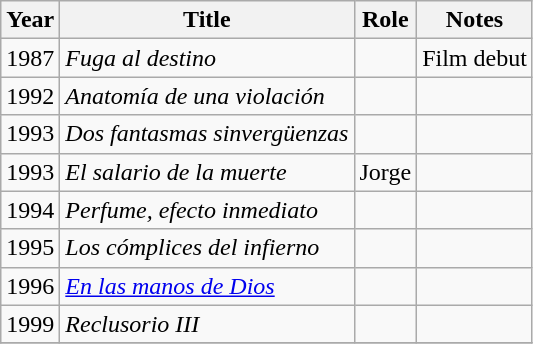<table class="wikitable sortable">
<tr>
<th>Year</th>
<th>Title</th>
<th>Role</th>
<th>Notes</th>
</tr>
<tr>
<td>1987</td>
<td><em>Fuga al destino</em></td>
<td></td>
<td>Film debut</td>
</tr>
<tr>
<td>1992</td>
<td><em>Anatomía de una violación</em></td>
<td></td>
<td></td>
</tr>
<tr>
<td>1993</td>
<td><em>Dos fantasmas sinvergüenzas</em></td>
<td></td>
<td></td>
</tr>
<tr>
<td>1993</td>
<td><em>El salario de la muerte</em></td>
<td>Jorge</td>
<td></td>
</tr>
<tr>
<td>1994</td>
<td><em>Perfume, efecto inmediato</em></td>
<td></td>
<td></td>
</tr>
<tr>
<td>1995</td>
<td><em>Los cómplices del infierno </em></td>
<td></td>
<td></td>
</tr>
<tr>
<td>1996</td>
<td><em><a href='#'>En las manos de Dios</a></em></td>
<td></td>
<td></td>
</tr>
<tr>
<td>1999</td>
<td><em>Reclusorio III</em></td>
<td></td>
<td></td>
</tr>
<tr>
</tr>
</table>
